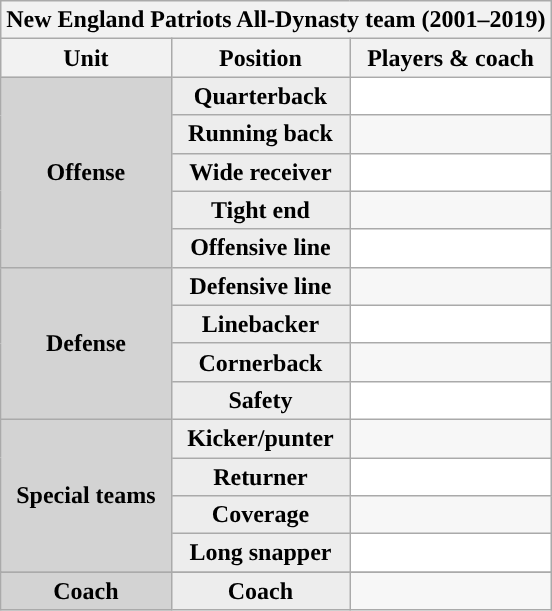<table class="wikitable">
<tr>
<th colspan="3"><strong>New England Patriots All-Dynasty team (2001–2019)</strong></th>
</tr>
<tr>
<th>Unit</th>
<th>Position</th>
<th>Players & coach</th>
</tr>
<tr>
<th rowspan="5" style="background:#D3D3D3;">Offense</th>
<th style="background:#EDEDED;">Quarterback</th>
<td style="background:#FFFFFF"></td>
</tr>
<tr style="background:#F7F7F7">
<th style="background:#EDEDED;">Running back</th>
<td></td>
</tr>
<tr>
<th style="background:#EDEDED;">Wide receiver</th>
<td style="background:#FFFFFF"></td>
</tr>
<tr style="background:#F7F7F7">
<th style="background:#EDEDED;">Tight end</th>
<td></td>
</tr>
<tr>
<th style="background:#EDEDED;">Offensive line</th>
<td style="background:#FFFFFF"></td>
</tr>
<tr style="background:#F7F7F7">
<th rowspan="4" style="background:#D3D3D3;">Defense</th>
<th style="background:#EDEDED;">Defensive line</th>
<td></td>
</tr>
<tr>
<th style="background:#EDEDED;">Linebacker</th>
<td style="background:#FFFFFF"></td>
</tr>
<tr style="background:#F7F7F7">
<th style="background:#EDEDED;">Cornerback</th>
<td></td>
</tr>
<tr>
<th style="background:#EDEDED;">Safety</th>
<td style="background:#FFFFFF"></td>
</tr>
<tr style="background:#F7F7F7">
<th rowspan="4" style="background:#D3D3D3;">Special teams</th>
<th style="background:#EDEDED;">Kicker/punter</th>
<td></td>
</tr>
<tr>
<th style="background:#EDEDED;">Returner</th>
<td style="background:#FFFFFF"></td>
</tr>
<tr style="background:#F7F7F7">
<th style="background:#EDEDED;">Coverage</th>
<td></td>
</tr>
<tr>
<th style="background:#EDEDED;">Long snapper</th>
<td style="background:#FFFFFF"></td>
</tr>
<tr>
</tr>
<tr style="background:#F7F7F7">
<th rowspan="2" style="background:#D3D3D3;">Coach</th>
<th style="background:#EDEDED;">Coach</th>
<td></td>
</tr>
</table>
